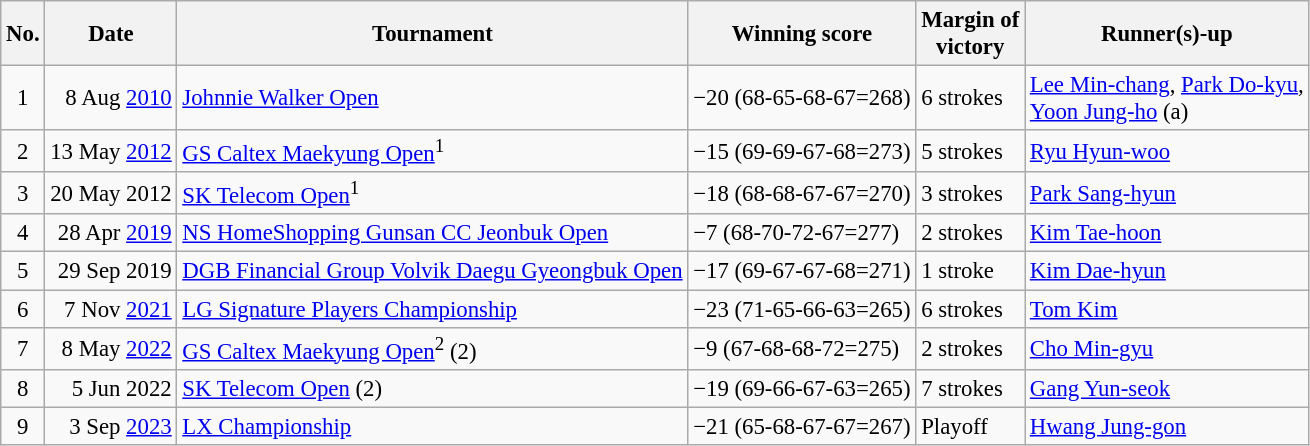<table class="wikitable" style="font-size:95%;">
<tr>
<th>No.</th>
<th>Date</th>
<th>Tournament</th>
<th>Winning score</th>
<th>Margin of<br>victory</th>
<th>Runner(s)-up</th>
</tr>
<tr>
<td align=center>1</td>
<td align=right>8 Aug <a href='#'>2010</a></td>
<td><a href='#'>Johnnie Walker Open</a></td>
<td>−20 (68-65-68-67=268)</td>
<td>6 strokes</td>
<td> <a href='#'>Lee Min-chang</a>,  <a href='#'>Park Do-kyu</a>,<br> <a href='#'>Yoon Jung-ho</a> (a)</td>
</tr>
<tr>
<td align=center>2</td>
<td align=right>13 May <a href='#'>2012</a></td>
<td><a href='#'>GS Caltex Maekyung Open</a><sup>1</sup></td>
<td>−15 (69-69-67-68=273)</td>
<td>5 strokes</td>
<td> <a href='#'>Ryu Hyun-woo</a></td>
</tr>
<tr>
<td align=center>3</td>
<td align=right>20 May 2012</td>
<td><a href='#'>SK Telecom Open</a><sup>1</sup></td>
<td>−18 (68-68-67-67=270)</td>
<td>3 strokes</td>
<td> <a href='#'>Park Sang-hyun</a></td>
</tr>
<tr>
<td align=center>4</td>
<td align=right>28 Apr <a href='#'>2019</a></td>
<td><a href='#'>NS HomeShopping Gunsan CC Jeonbuk Open</a></td>
<td>−7 (68-70-72-67=277)</td>
<td>2 strokes</td>
<td> <a href='#'>Kim Tae-hoon</a></td>
</tr>
<tr>
<td align=center>5</td>
<td align=right>29 Sep 2019</td>
<td><a href='#'>DGB Financial Group Volvik Daegu Gyeongbuk Open</a></td>
<td>−17 (69-67-67-68=271)</td>
<td>1 stroke</td>
<td> <a href='#'>Kim Dae-hyun</a></td>
</tr>
<tr>
<td align=center>6</td>
<td align=right>7 Nov <a href='#'>2021</a></td>
<td><a href='#'>LG Signature Players Championship</a></td>
<td>−23 (71-65-66-63=265)</td>
<td>6 strokes</td>
<td> <a href='#'>Tom Kim</a></td>
</tr>
<tr>
<td align=center>7</td>
<td align=right>8 May <a href='#'>2022</a></td>
<td><a href='#'>GS Caltex Maekyung Open</a><sup>2</sup> (2)</td>
<td>−9 (67-68-68-72=275)</td>
<td>2 strokes</td>
<td> <a href='#'>Cho Min-gyu</a></td>
</tr>
<tr>
<td align=center>8</td>
<td align=right>5 Jun 2022</td>
<td><a href='#'>SK Telecom Open</a> (2)</td>
<td>−19 (69-66-67-63=265)</td>
<td>7 strokes</td>
<td> <a href='#'>Gang Yun-seok</a></td>
</tr>
<tr>
<td align=center>9</td>
<td align=right>3 Sep <a href='#'>2023</a></td>
<td><a href='#'>LX Championship</a></td>
<td>−21 (65-68-67-67=267)</td>
<td>Playoff</td>
<td> <a href='#'>Hwang Jung-gon</a></td>
</tr>
</table>
